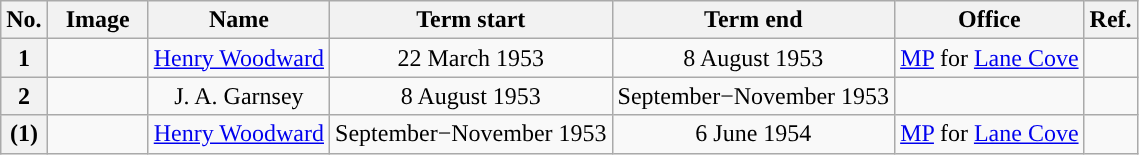<table class="wikitable" style="text-align:center">
<tr>
<th>No.</th>
<th width=60>Image</th>
<th>Name</th>
<th>Term start</th>
<th>Term end</th>
<th>Office</th>
<th>Ref.</th>
</tr>
<tr>
<th style="background:">1</th>
<td></td>
<td><a href='#'>Henry Woodward</a> <br> </td>
<td>22 March 1953</td>
<td>8 August 1953</td>
<td><a href='#'>MP</a> for <a href='#'>Lane Cove</a><br> </td>
<td></td>
</tr>
<tr>
<th style="background:">2</th>
<td></td>
<td>J. A. Garnsey</td>
<td>8 August 1953</td>
<td>September−November 1953</td>
<td></td>
<td></td>
</tr>
<tr>
<th style="background:">(1)</th>
<td></td>
<td><a href='#'>Henry Woodward</a> <br> </td>
<td>September−November 1953</td>
<td>6 June 1954</td>
<td><a href='#'>MP</a> for <a href='#'>Lane Cove</a><br> </td>
<td></td>
</tr>
</table>
